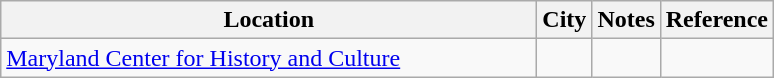<table class="wikitable">
<tr>
<th width="350">Location</th>
<th>City</th>
<th>Notes</th>
<th>Reference</th>
</tr>
<tr>
<td><a href='#'>Maryland Center for History and Culture</a></td>
<td></td>
<td></td>
<td></td>
</tr>
</table>
